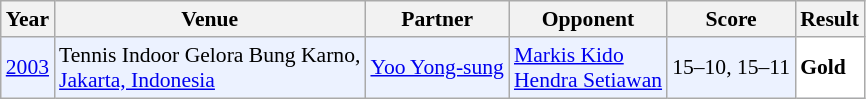<table class="sortable wikitable" style="font-size: 90%;">
<tr>
<th>Year</th>
<th>Venue</th>
<th>Partner</th>
<th>Opponent</th>
<th>Score</th>
<th>Result</th>
</tr>
<tr style="background:#ECF2FF">
<td align="center"><a href='#'>2003</a></td>
<td align="left">Tennis Indoor Gelora Bung Karno,<br><a href='#'>Jakarta, Indonesia</a></td>
<td align="left"> <a href='#'>Yoo Yong-sung</a></td>
<td align="left"> <a href='#'>Markis Kido</a> <br>  <a href='#'>Hendra Setiawan</a></td>
<td align="left">15–10, 15–11</td>
<td style="text-align:left; background:white"> <strong>Gold</strong></td>
</tr>
</table>
